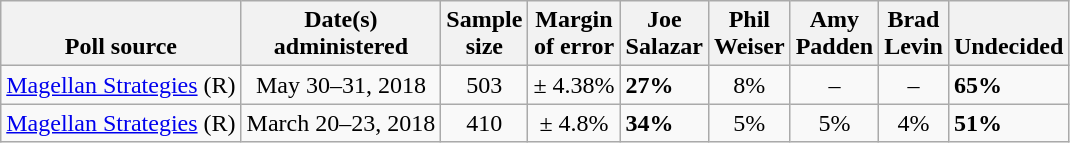<table class="wikitable">
<tr valign= bottom>
<th>Poll source</th>
<th>Date(s)<br>administered</th>
<th>Sample<br>size</th>
<th>Margin<br>of error</th>
<th>Joe<br>Salazar</th>
<th>Phil<br>Weiser</th>
<th>Amy<br>Padden</th>
<th>Brad<br>Levin</th>
<th>Undecided</th>
</tr>
<tr>
<td><a href='#'>Magellan Strategies</a> (R)</td>
<td align=center>May 30–31, 2018</td>
<td align=center>503</td>
<td align=center>± 4.38%</td>
<td><strong>27%</strong></td>
<td align=center>8%</td>
<td align=center>–</td>
<td align=center>–</td>
<td><strong>65%</strong></td>
</tr>
<tr>
<td><a href='#'>Magellan Strategies</a> (R)</td>
<td align=center>March 20–23, 2018</td>
<td align=center>410</td>
<td align=center>± 4.8%</td>
<td><strong>34%</strong></td>
<td align=center>5%</td>
<td align=center>5%</td>
<td align=center>4%</td>
<td><strong>51%</strong></td>
</tr>
</table>
